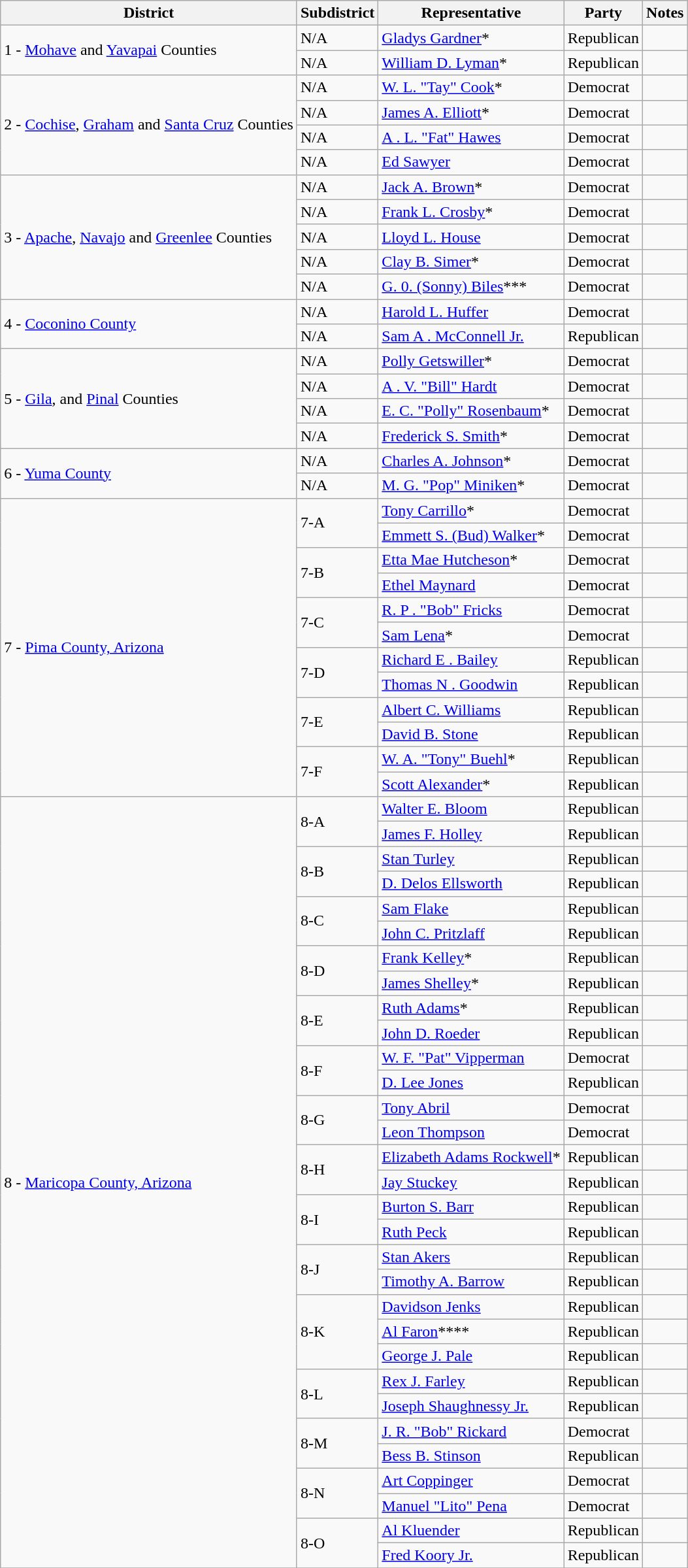<table class="wikitable">
<tr>
<th>District</th>
<th>Subdistrict</th>
<th>Representative</th>
<th>Party</th>
<th>Notes</th>
</tr>
<tr>
<td rowspan="2">1 - <a href='#'>Mohave</a> and <a href='#'>Yavapai</a> Counties</td>
<td>N/A</td>
<td><a href='#'>Gladys Gardner</a>*</td>
<td>Republican</td>
<td></td>
</tr>
<tr>
<td>N/A</td>
<td><a href='#'>William D. Lyman</a>*</td>
<td>Republican</td>
<td></td>
</tr>
<tr>
<td rowspan="4">2 - <a href='#'>Cochise</a>, <a href='#'>Graham</a> and <a href='#'>Santa Cruz</a> Counties</td>
<td>N/A</td>
<td><a href='#'>W. L. "Tay" Cook</a>*</td>
<td>Democrat</td>
<td></td>
</tr>
<tr>
<td>N/A</td>
<td><a href='#'>James A. Elliott</a>*</td>
<td>Democrat</td>
<td></td>
</tr>
<tr>
<td>N/A</td>
<td><a href='#'>A . L. "Fat" Hawes</a></td>
<td>Democrat</td>
<td></td>
</tr>
<tr>
<td>N/A</td>
<td><a href='#'>Ed Sawyer</a></td>
<td>Democrat</td>
<td></td>
</tr>
<tr>
<td rowspan="5">3 - <a href='#'>Apache</a>, <a href='#'>Navajo</a> and <a href='#'>Greenlee</a> Counties</td>
<td>N/A</td>
<td><a href='#'>Jack A. Brown</a>*</td>
<td>Democrat</td>
<td></td>
</tr>
<tr>
<td>N/A</td>
<td><a href='#'>Frank L. Crosby</a>*</td>
<td>Democrat</td>
<td></td>
</tr>
<tr>
<td>N/A</td>
<td><a href='#'>Lloyd L. House</a></td>
<td>Democrat</td>
<td></td>
</tr>
<tr>
<td>N/A</td>
<td><a href='#'>Clay B. Simer</a>*</td>
<td>Democrat</td>
<td></td>
</tr>
<tr>
<td>N/A</td>
<td><a href='#'>G. 0. (Sonny) Biles</a>***</td>
<td>Democrat</td>
<td></td>
</tr>
<tr>
<td rowspan="2">4 - <a href='#'>Coconino County</a></td>
<td>N/A</td>
<td><a href='#'>Harold L. Huffer</a></td>
<td>Democrat</td>
<td></td>
</tr>
<tr>
<td>N/A</td>
<td><a href='#'>Sam A . McConnell Jr.</a></td>
<td>Republican</td>
<td></td>
</tr>
<tr>
<td rowspan="4">5 - <a href='#'>Gila</a>, and <a href='#'>Pinal</a> Counties</td>
<td>N/A</td>
<td><a href='#'>Polly Getswiller</a>*</td>
<td>Democrat</td>
<td></td>
</tr>
<tr>
<td>N/A</td>
<td><a href='#'>A . V. "Bill" Hardt</a></td>
<td>Democrat</td>
<td></td>
</tr>
<tr>
<td>N/A</td>
<td><a href='#'>E. C. "Polly" Rosenbaum</a>*</td>
<td>Democrat</td>
<td></td>
</tr>
<tr>
<td>N/A</td>
<td><a href='#'>Frederick S. Smith</a>*</td>
<td>Democrat</td>
<td></td>
</tr>
<tr>
<td rowspan="2">6 - <a href='#'>Yuma County</a></td>
<td>N/A</td>
<td><a href='#'>Charles A. Johnson</a>*</td>
<td>Democrat</td>
<td></td>
</tr>
<tr>
<td>N/A</td>
<td><a href='#'>M. G. "Pop" Miniken</a>*</td>
<td>Democrat</td>
<td></td>
</tr>
<tr>
<td rowspan="12">7 - <a href='#'>Pima County, Arizona</a></td>
<td rowspan="2">7-A</td>
<td><a href='#'>Tony Carrillo</a>*</td>
<td>Democrat</td>
<td></td>
</tr>
<tr>
<td><a href='#'>Emmett S. (Bud) Walker</a>*</td>
<td>Democrat</td>
<td></td>
</tr>
<tr>
<td rowspan="2">7-B</td>
<td><a href='#'>Etta Mae Hutcheson</a>*</td>
<td>Democrat</td>
<td></td>
</tr>
<tr>
<td><a href='#'>Ethel Maynard</a></td>
<td>Democrat</td>
<td></td>
</tr>
<tr>
<td rowspan="2">7-C</td>
<td><a href='#'>R. P . "Bob" Fricks</a></td>
<td>Democrat</td>
<td></td>
</tr>
<tr>
<td><a href='#'>Sam Lena</a>*</td>
<td>Democrat</td>
<td></td>
</tr>
<tr>
<td rowspan="2">7-D</td>
<td><a href='#'>Richard E . Bailey</a></td>
<td>Republican</td>
<td></td>
</tr>
<tr>
<td><a href='#'>Thomas N . Goodwin</a></td>
<td>Republican</td>
<td></td>
</tr>
<tr>
<td rowspan="2">7-E</td>
<td><a href='#'>Albert C. Williams</a></td>
<td>Republican</td>
<td></td>
</tr>
<tr>
<td><a href='#'>David B. Stone</a></td>
<td>Republican</td>
<td></td>
</tr>
<tr>
<td rowspan="2">7-F</td>
<td><a href='#'>W. A. "Tony" Buehl</a>*</td>
<td>Republican</td>
<td></td>
</tr>
<tr>
<td><a href='#'>Scott Alexander</a>*</td>
<td>Republican</td>
<td></td>
</tr>
<tr>
<td rowspan="31">8 - <a href='#'>Maricopa County, Arizona</a></td>
<td rowspan="2">8-A</td>
<td><a href='#'>Walter E. Bloom</a></td>
<td>Republican</td>
<td></td>
</tr>
<tr>
<td><a href='#'>James F. Holley</a></td>
<td>Republican</td>
<td></td>
</tr>
<tr>
<td rowspan="2">8-B</td>
<td><a href='#'>Stan Turley</a></td>
<td>Republican</td>
<td></td>
</tr>
<tr>
<td><a href='#'>D. Delos Ellsworth</a></td>
<td>Republican</td>
<td></td>
</tr>
<tr>
<td rowspan="2">8-C</td>
<td><a href='#'>Sam Flake</a></td>
<td>Republican</td>
<td></td>
</tr>
<tr>
<td><a href='#'>John C. Pritzlaff</a></td>
<td>Republican</td>
<td></td>
</tr>
<tr>
<td rowspan="2">8-D</td>
<td><a href='#'>Frank Kelley</a>*</td>
<td>Republican</td>
<td></td>
</tr>
<tr>
<td><a href='#'>James Shelley</a>*</td>
<td>Republican</td>
<td></td>
</tr>
<tr>
<td rowspan="2">8-E</td>
<td><a href='#'>Ruth Adams</a>*</td>
<td>Republican</td>
<td></td>
</tr>
<tr>
<td><a href='#'>John D. Roeder</a></td>
<td>Republican</td>
<td></td>
</tr>
<tr>
<td rowspan="2">8-F</td>
<td><a href='#'>W. F. "Pat" Vipperman</a></td>
<td>Democrat</td>
<td></td>
</tr>
<tr>
<td><a href='#'>D. Lee Jones</a></td>
<td>Republican</td>
<td></td>
</tr>
<tr>
<td rowspan="2">8-G</td>
<td><a href='#'>Tony Abril</a></td>
<td>Democrat</td>
<td></td>
</tr>
<tr>
<td><a href='#'>Leon Thompson</a></td>
<td>Democrat</td>
<td></td>
</tr>
<tr>
<td rowspan="2">8-H</td>
<td><a href='#'>Elizabeth Adams Rockwell</a>*</td>
<td>Republican</td>
<td></td>
</tr>
<tr>
<td><a href='#'>Jay Stuckey</a></td>
<td>Republican</td>
<td></td>
</tr>
<tr>
<td rowspan="2">8-I</td>
<td><a href='#'>Burton S. Barr</a></td>
<td>Republican</td>
<td></td>
</tr>
<tr>
<td><a href='#'>Ruth Peck</a></td>
<td>Republican</td>
<td></td>
</tr>
<tr>
<td rowspan="2">8-J</td>
<td><a href='#'>Stan Akers</a></td>
<td>Republican</td>
<td></td>
</tr>
<tr>
<td><a href='#'>Timothy A. Barrow</a></td>
<td>Republican</td>
<td></td>
</tr>
<tr>
<td rowspan="3">8-K</td>
<td><a href='#'>Davidson Jenks</a></td>
<td>Republican</td>
<td></td>
</tr>
<tr>
<td><a href='#'>Al Faron</a>****</td>
<td>Republican</td>
<td></td>
</tr>
<tr>
<td><a href='#'>George J. Pale</a></td>
<td>Republican</td>
<td></td>
</tr>
<tr>
<td rowspan="2">8-L</td>
<td><a href='#'>Rex J. Farley</a></td>
<td>Republican</td>
<td></td>
</tr>
<tr>
<td><a href='#'>Joseph Shaughnessy Jr.</a></td>
<td>Republican</td>
<td></td>
</tr>
<tr>
<td rowspan="2">8-M</td>
<td><a href='#'>J. R. "Bob" Rickard</a></td>
<td>Democrat</td>
<td></td>
</tr>
<tr>
<td><a href='#'>Bess B. Stinson</a></td>
<td>Republican</td>
<td></td>
</tr>
<tr>
<td rowspan="2">8-N</td>
<td><a href='#'>Art Coppinger</a></td>
<td>Democrat</td>
<td></td>
</tr>
<tr>
<td><a href='#'>Manuel "Lito" Pena</a></td>
<td>Democrat</td>
<td></td>
</tr>
<tr>
<td rowspan="2">8-O</td>
<td><a href='#'>Al Kluender</a></td>
<td>Republican</td>
<td></td>
</tr>
<tr>
<td><a href='#'>Fred Koory Jr.</a></td>
<td>Republican</td>
<td></td>
</tr>
<tr>
</tr>
</table>
